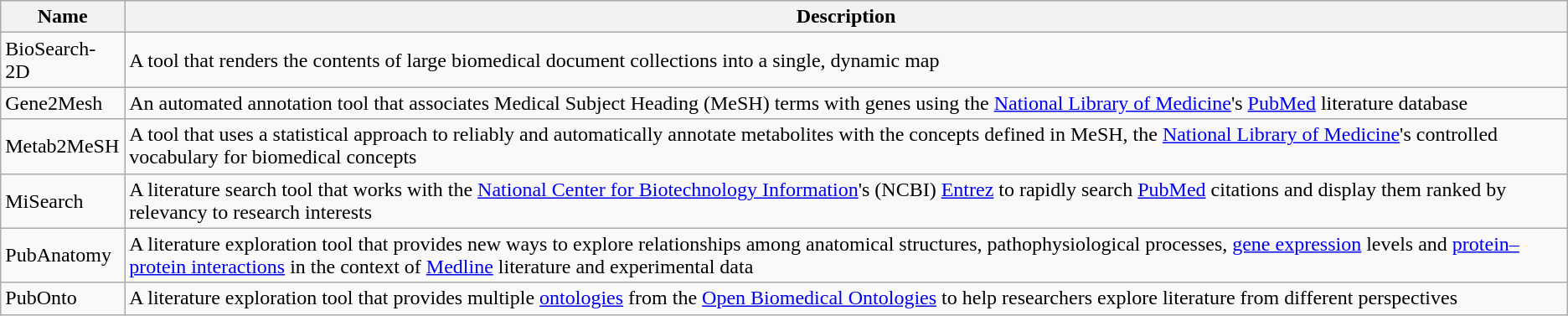<table class="wikitable">
<tr>
<th>Name</th>
<th>Description</th>
</tr>
<tr>
<td>BioSearch-2D</td>
<td>A tool that renders the contents of large biomedical document collections into a single, dynamic map</td>
</tr>
<tr>
<td>Gene2Mesh</td>
<td>An automated annotation tool that associates Medical Subject Heading (MeSH) terms with genes using the <a href='#'>National Library of Medicine</a>'s <a href='#'>PubMed</a> literature database</td>
</tr>
<tr>
<td>Metab2MeSH</td>
<td>A tool that uses a statistical approach to reliably and automatically annotate metabolites with the concepts defined in MeSH, the <a href='#'>National Library of Medicine</a>'s controlled vocabulary for biomedical concepts</td>
</tr>
<tr>
<td>MiSearch</td>
<td>A literature search tool that works with the <a href='#'>National Center for Biotechnology Information</a>'s (NCBI) <a href='#'>Entrez</a> to rapidly search <a href='#'>PubMed</a> citations and display them ranked by relevancy to research interests</td>
</tr>
<tr>
<td>PubAnatomy</td>
<td>A literature exploration tool that provides new ways to explore relationships among anatomical structures, pathophysiological processes, <a href='#'>gene expression</a> levels and <a href='#'>protein–protein interactions</a> in the context of <a href='#'>Medline</a> literature and experimental data</td>
</tr>
<tr>
<td>PubOnto</td>
<td>A literature exploration tool that provides multiple <a href='#'>ontologies</a> from the <a href='#'>Open Biomedical Ontologies</a> to help researchers explore literature from different perspectives</td>
</tr>
</table>
